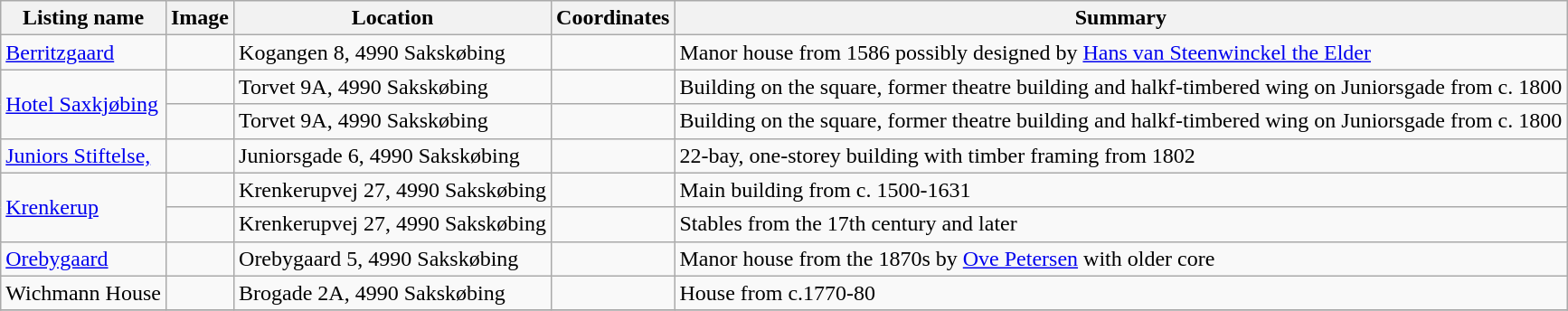<table class="wikitable sortable">
<tr>
<th>Listing name</th>
<th>Image</th>
<th>Location</th>
<th>Coordinates</th>
<th>Summary</th>
</tr>
<tr>
<td><a href='#'>Berritzgaard</a></td>
<td></td>
<td>Kogangen 8, 4990 Sakskøbing</td>
<td></td>
<td>Manor house from 1586 possibly designed by <a href='#'>Hans van Steenwinckel the Elder</a></td>
</tr>
<tr>
<td rowspan="2"><a href='#'>Hotel Saxkjøbing</a></td>
<td></td>
<td>Torvet 9A, 4990 Sakskøbing</td>
<td></td>
<td>Building on the square, former theatre building and halkf-timbered wing on Juniorsgade from c. 1800</td>
</tr>
<tr>
<td></td>
<td>Torvet 9A, 4990 Sakskøbing</td>
<td></td>
<td>Building on the square, former theatre building and halkf-timbered wing on Juniorsgade from c. 1800</td>
</tr>
<tr>
<td><a href='#'>Juniors Stiftelse,</a></td>
<td></td>
<td>Juniorsgade 6, 4990 Sakskøbing</td>
<td></td>
<td>22-bay, one-storey building with timber framing from 1802</td>
</tr>
<tr>
<td rowspan="2"><a href='#'>Krenkerup</a></td>
<td></td>
<td>Krenkerupvej 27, 4990 Sakskøbing</td>
<td></td>
<td>Main building from c. 1500-1631</td>
</tr>
<tr>
<td></td>
<td>Krenkerupvej 27, 4990 Sakskøbing</td>
<td></td>
<td>Stables from the 17th century and later</td>
</tr>
<tr>
<td><a href='#'>Orebygaard</a></td>
<td></td>
<td>Orebygaard 5, 4990 Sakskøbing</td>
<td></td>
<td>Manor house from the  1870s by <a href='#'>Ove Petersen</a> with older core</td>
</tr>
<tr>
<td>Wichmann House</td>
<td></td>
<td>Brogade 2A, 4990 Sakskøbing</td>
<td></td>
<td>House from c.1770-80</td>
</tr>
<tr>
</tr>
</table>
